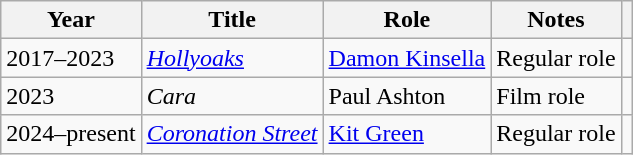<table class="wikitable sortable">
<tr>
<th>Year</th>
<th>Title</th>
<th>Role</th>
<th class="unsortable">Notes</th>
<th class="unsortable"></th>
</tr>
<tr>
<td>2017–2023</td>
<td><em><a href='#'>Hollyoaks</a></em></td>
<td><a href='#'>Damon Kinsella</a></td>
<td>Regular role</td>
<td align="center"></td>
</tr>
<tr>
<td>2023</td>
<td><em>Cara</em></td>
<td>Paul Ashton</td>
<td>Film role</td>
<td align="center"></td>
</tr>
<tr>
<td>2024–present</td>
<td><em><a href='#'>Coronation Street</a></em></td>
<td><a href='#'>Kit Green</a></td>
<td>Regular role</td>
<td align="center"></td>
</tr>
</table>
